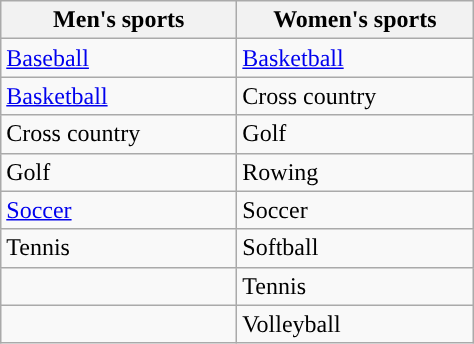<table class="wikitable" style= " ">
<tr>
<th width=150px>Men's sports</th>
<th width=150px>Women's sports</th>
</tr>
<tr>
<td><a href='#'>Baseball</a></td>
<td><a href='#'>Basketball</a></td>
</tr>
<tr>
<td><a href='#'>Basketball</a></td>
<td>Cross country</td>
</tr>
<tr>
<td>Cross country</td>
<td>Golf</td>
</tr>
<tr>
<td>Golf</td>
<td>Rowing</td>
</tr>
<tr>
<td><a href='#'>Soccer</a></td>
<td>Soccer</td>
</tr>
<tr>
<td>Tennis</td>
<td>Softball</td>
</tr>
<tr>
<td></td>
<td>Tennis</td>
</tr>
<tr>
<td></td>
<td>Volleyball</td>
</tr>
</table>
